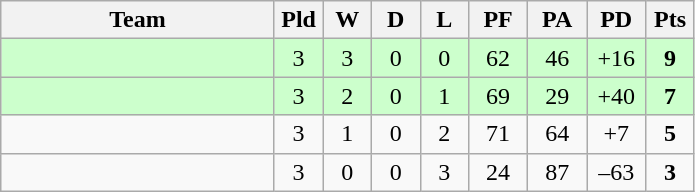<table class="wikitable" style="text-align:center;">
<tr>
<th width=175>Team</th>
<th width=25 abbr="Played">Pld</th>
<th width=25 abbr="Won">W</th>
<th width=25 abbr="Drawn">D</th>
<th width=25 abbr="Lost">L</th>
<th width=32 abbr="Points for">PF</th>
<th width=32 abbr="Points against">PA</th>
<th width=32 abbr="Points difference">PD</th>
<th width=25 abbr="Points">Pts</th>
</tr>
<tr bgcolor=ccffcc>
<td align=left></td>
<td>3</td>
<td>3</td>
<td>0</td>
<td>0</td>
<td>62</td>
<td>46</td>
<td>+16</td>
<td><strong>9</strong></td>
</tr>
<tr bgcolor=ccffcc>
<td align=left></td>
<td>3</td>
<td>2</td>
<td>0</td>
<td>1</td>
<td>69</td>
<td>29</td>
<td>+40</td>
<td><strong>7</strong></td>
</tr>
<tr>
<td align=left></td>
<td>3</td>
<td>1</td>
<td>0</td>
<td>2</td>
<td>71</td>
<td>64</td>
<td>+7</td>
<td><strong>5</strong></td>
</tr>
<tr>
<td align=left></td>
<td>3</td>
<td>0</td>
<td>0</td>
<td>3</td>
<td>24</td>
<td>87</td>
<td>–63</td>
<td><strong>3</strong></td>
</tr>
</table>
